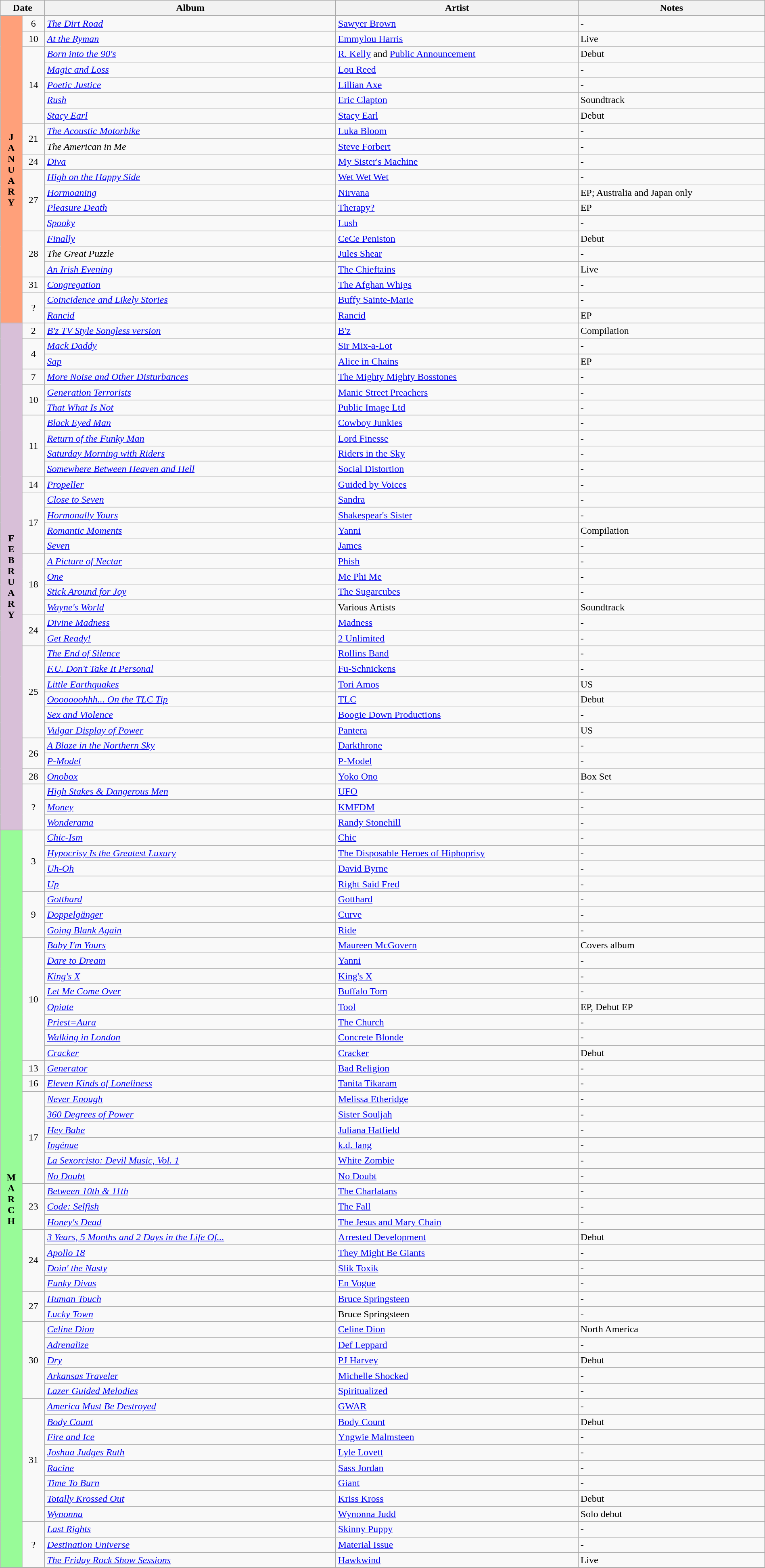<table class="wikitable" width="100%">
<tr>
<th colspan="2">Date</th>
<th>Album</th>
<th>Artist</th>
<th>Notes</th>
</tr>
<tr>
<td rowspan="20" valign="center" align="center" style="background:#FFA07A; textcolor:#000;"><strong>J<br>A<br>N<br>U<br>A<br>R<br>Y</strong></td>
<td align="center">6</td>
<td><em><a href='#'>The Dirt Road</a></em></td>
<td><a href='#'>Sawyer Brown</a></td>
<td>-</td>
</tr>
<tr>
<td align="center">10</td>
<td><em><a href='#'>At the Ryman</a></em></td>
<td><a href='#'>Emmylou Harris</a></td>
<td>Live</td>
</tr>
<tr>
<td rowspan="5" align="center">14</td>
<td><em><a href='#'>Born into the 90's</a></em></td>
<td><a href='#'>R. Kelly</a> and <a href='#'>Public Announcement</a></td>
<td>Debut</td>
</tr>
<tr>
<td><em><a href='#'>Magic and Loss</a></em></td>
<td><a href='#'>Lou Reed</a></td>
<td>-</td>
</tr>
<tr>
<td><em><a href='#'>Poetic Justice</a></em></td>
<td><a href='#'>Lillian Axe</a></td>
<td>-</td>
</tr>
<tr>
<td><em><a href='#'>Rush</a></em></td>
<td><a href='#'>Eric Clapton</a></td>
<td>Soundtrack</td>
</tr>
<tr>
<td><em><a href='#'>Stacy Earl</a></em></td>
<td><a href='#'>Stacy Earl</a></td>
<td>Debut</td>
</tr>
<tr>
<td rowspan="2" align="center">21</td>
<td><em><a href='#'>The Acoustic Motorbike</a></em></td>
<td><a href='#'>Luka Bloom</a></td>
<td>-</td>
</tr>
<tr>
<td><em>The American in Me</em></td>
<td><a href='#'>Steve Forbert</a></td>
<td>-</td>
</tr>
<tr>
<td align="center">24</td>
<td><em><a href='#'>Diva</a></em></td>
<td><a href='#'>My Sister's Machine</a></td>
<td>-</td>
</tr>
<tr>
<td rowspan="4" align="center">27</td>
<td><em><a href='#'>High on the Happy Side</a></em></td>
<td><a href='#'>Wet Wet Wet</a></td>
<td>-</td>
</tr>
<tr>
<td><em><a href='#'>Hormoaning</a></em></td>
<td><a href='#'>Nirvana</a></td>
<td>EP; Australia and Japan only</td>
</tr>
<tr>
<td><em><a href='#'>Pleasure Death</a></em></td>
<td><a href='#'>Therapy?</a></td>
<td>EP</td>
</tr>
<tr>
<td><em><a href='#'>Spooky</a></em></td>
<td><a href='#'>Lush</a></td>
<td>-</td>
</tr>
<tr>
<td rowspan="3" align="center">28</td>
<td><em><a href='#'>Finally</a></em></td>
<td><a href='#'>CeCe Peniston</a></td>
<td>Debut</td>
</tr>
<tr>
<td><em>The Great Puzzle</em></td>
<td><a href='#'>Jules Shear</a></td>
<td>-</td>
</tr>
<tr>
<td><em><a href='#'>An Irish Evening</a></em></td>
<td><a href='#'>The Chieftains</a></td>
<td>Live</td>
</tr>
<tr>
<td align="center">31</td>
<td><em><a href='#'>Congregation</a></em></td>
<td><a href='#'>The Afghan Whigs</a></td>
<td>-</td>
</tr>
<tr>
<td rowspan="2" align="center">?</td>
<td><em><a href='#'>Coincidence and Likely Stories</a></em></td>
<td><a href='#'>Buffy Sainte-Marie</a></td>
<td>-</td>
</tr>
<tr>
<td><em><a href='#'>Rancid</a></em></td>
<td><a href='#'>Rancid</a></td>
<td>EP</td>
</tr>
<tr>
<td rowspan="33" valign="center" align="center" style="background:#D8BFD8; textcolor:#000;"><strong>F<br>E<br>B<br>R<br>U<br>A<br>R<br>Y</strong></td>
<td style="text-align:center;">2</td>
<td><em><a href='#'>B'z TV Style Songless version</a></em></td>
<td><a href='#'>B'z</a></td>
<td>Compilation</td>
</tr>
<tr>
<td rowspan="2" align="center">4</td>
<td><em><a href='#'>Mack Daddy</a></em></td>
<td><a href='#'>Sir Mix-a-Lot</a></td>
<td>-</td>
</tr>
<tr>
<td><em><a href='#'>Sap</a></em></td>
<td><a href='#'>Alice in Chains</a></td>
<td>EP</td>
</tr>
<tr>
<td align="center">7</td>
<td><em><a href='#'>More Noise and Other Disturbances</a></em></td>
<td><a href='#'>The Mighty Mighty Bosstones</a></td>
<td>-</td>
</tr>
<tr>
<td rowspan="2" align="center">10</td>
<td><em><a href='#'>Generation Terrorists</a></em></td>
<td><a href='#'>Manic Street Preachers</a></td>
<td>-</td>
</tr>
<tr>
<td><em><a href='#'>That What Is Not</a></em></td>
<td><a href='#'>Public Image Ltd</a></td>
<td>-</td>
</tr>
<tr>
<td rowspan="4" align="center">11</td>
<td><em><a href='#'>Black Eyed Man</a></em></td>
<td><a href='#'>Cowboy Junkies</a></td>
<td>-</td>
</tr>
<tr>
<td><em><a href='#'>Return of the Funky Man</a></em></td>
<td><a href='#'>Lord Finesse</a></td>
<td>-</td>
</tr>
<tr>
<td><em><a href='#'>Saturday Morning with Riders</a></em></td>
<td><a href='#'>Riders in the Sky</a></td>
<td>-</td>
</tr>
<tr>
<td><em><a href='#'>Somewhere Between Heaven and Hell</a></em></td>
<td><a href='#'>Social Distortion</a></td>
<td>-</td>
</tr>
<tr>
<td align="center">14</td>
<td><em><a href='#'>Propeller</a></em></td>
<td><a href='#'>Guided by Voices</a></td>
<td>-</td>
</tr>
<tr>
<td rowspan="4" align="center">17</td>
<td><em><a href='#'>Close to Seven</a></em></td>
<td><a href='#'>Sandra</a></td>
<td>-</td>
</tr>
<tr>
<td><em><a href='#'>Hormonally Yours</a></em></td>
<td><a href='#'>Shakespear's Sister</a></td>
<td>-</td>
</tr>
<tr>
<td><em><a href='#'>Romantic Moments</a></em></td>
<td><a href='#'>Yanni</a></td>
<td>Compilation</td>
</tr>
<tr>
<td><em><a href='#'>Seven</a></em></td>
<td><a href='#'>James</a></td>
<td>-</td>
</tr>
<tr>
<td rowspan="4" align="center">18</td>
<td><em><a href='#'>A Picture of Nectar</a></em></td>
<td><a href='#'>Phish</a></td>
<td>-</td>
</tr>
<tr>
<td><em><a href='#'>One</a></em></td>
<td><a href='#'>Me Phi Me</a></td>
<td>-</td>
</tr>
<tr>
<td><em><a href='#'>Stick Around for Joy</a></em></td>
<td><a href='#'>The Sugarcubes</a></td>
<td>-</td>
</tr>
<tr>
<td><em><a href='#'>Wayne's World</a></em></td>
<td>Various Artists</td>
<td>Soundtrack</td>
</tr>
<tr>
<td rowspan="2" align="center">24</td>
<td><em><a href='#'>Divine Madness</a></em></td>
<td><a href='#'>Madness</a></td>
<td>-</td>
</tr>
<tr>
<td><em><a href='#'>Get Ready!</a></em></td>
<td><a href='#'>2 Unlimited</a></td>
<td>-</td>
</tr>
<tr>
<td rowspan="6" align="center">25</td>
<td><em><a href='#'>The End of Silence</a></em></td>
<td><a href='#'>Rollins Band</a></td>
<td>-</td>
</tr>
<tr>
<td><em><a href='#'>F.U. Don't Take It Personal</a></em></td>
<td><a href='#'>Fu-Schnickens</a></td>
<td>-</td>
</tr>
<tr>
<td><em><a href='#'>Little Earthquakes</a></em></td>
<td><a href='#'>Tori Amos</a></td>
<td>US</td>
</tr>
<tr>
<td><em><a href='#'>Ooooooohhh... On the TLC Tip</a></em></td>
<td><a href='#'>TLC</a></td>
<td>Debut</td>
</tr>
<tr>
<td><em><a href='#'>Sex and Violence</a></em></td>
<td><a href='#'>Boogie Down Productions</a></td>
<td>-</td>
</tr>
<tr>
<td><em><a href='#'>Vulgar Display of Power</a></em></td>
<td><a href='#'>Pantera</a></td>
<td>US</td>
</tr>
<tr>
<td rowspan="2" align="center">26</td>
<td><em><a href='#'>A Blaze in the Northern Sky</a></em></td>
<td><a href='#'>Darkthrone</a></td>
<td>-</td>
</tr>
<tr>
<td><em><a href='#'>P-Model</a></em></td>
<td><a href='#'>P-Model</a></td>
<td>-</td>
</tr>
<tr>
<td align="center">28</td>
<td><em><a href='#'>Onobox</a></em></td>
<td><a href='#'>Yoko Ono</a></td>
<td>Box Set</td>
</tr>
<tr>
<td rowspan="3" align="center">?</td>
<td><em><a href='#'>High Stakes & Dangerous Men</a></em></td>
<td><a href='#'>UFO</a></td>
<td>-</td>
</tr>
<tr>
<td><em><a href='#'>Money</a></em></td>
<td><a href='#'>KMFDM</a></td>
<td>-</td>
</tr>
<tr>
<td><em><a href='#'>Wonderama</a></em></td>
<td><a href='#'>Randy Stonehill</a></td>
<td>-</td>
</tr>
<tr>
<td rowspan="48" valign="center" align="center" style="background:#98FB98; textcolor:#000;"><strong>M<br>A<br>R<br>C<br>H</strong></td>
<td rowspan="4" align="center">3</td>
<td><em><a href='#'>Chic-Ism</a></em></td>
<td><a href='#'>Chic</a></td>
<td>-</td>
</tr>
<tr>
<td><em><a href='#'>Hypocrisy Is the Greatest Luxury</a></em></td>
<td><a href='#'>The Disposable Heroes of Hiphoprisy</a></td>
<td>-</td>
</tr>
<tr>
<td><em><a href='#'>Uh-Oh</a></em></td>
<td><a href='#'>David Byrne</a></td>
<td>-</td>
</tr>
<tr>
<td><em><a href='#'>Up</a></em></td>
<td><a href='#'>Right Said Fred</a></td>
<td>-</td>
</tr>
<tr>
<td rowspan="3" align="center">9</td>
<td><em><a href='#'>Gotthard</a></em></td>
<td><a href='#'>Gotthard</a></td>
<td>-</td>
</tr>
<tr>
<td><em><a href='#'>Doppelgänger</a></em></td>
<td><a href='#'>Curve</a></td>
<td>-</td>
</tr>
<tr>
<td><em><a href='#'>Going Blank Again</a></em></td>
<td><a href='#'>Ride</a></td>
<td>-</td>
</tr>
<tr>
<td rowspan="8" align="center">10</td>
<td><em><a href='#'>Baby I'm Yours</a></em></td>
<td><a href='#'>Maureen McGovern</a></td>
<td>Covers album</td>
</tr>
<tr>
<td><em><a href='#'>Dare to Dream</a></em></td>
<td><a href='#'>Yanni</a></td>
<td>-</td>
</tr>
<tr>
<td><em><a href='#'>King's X</a></em></td>
<td><a href='#'>King's X</a></td>
<td>-</td>
</tr>
<tr>
<td><em><a href='#'>Let Me Come Over</a></em></td>
<td><a href='#'>Buffalo Tom</a></td>
<td>-</td>
</tr>
<tr>
<td><em><a href='#'>Opiate</a></em></td>
<td><a href='#'>Tool</a></td>
<td>EP, Debut EP</td>
</tr>
<tr>
<td><em><a href='#'>Priest=Aura</a></em></td>
<td><a href='#'>The Church</a></td>
<td>-</td>
</tr>
<tr>
<td><em><a href='#'>Walking in London</a></em></td>
<td><a href='#'>Concrete Blonde</a></td>
<td>-</td>
</tr>
<tr>
<td><em><a href='#'>Cracker</a></em></td>
<td><a href='#'>Cracker</a></td>
<td>Debut</td>
</tr>
<tr>
<td rowspan="1" align="center">13</td>
<td><em><a href='#'>Generator</a></em></td>
<td><a href='#'>Bad Religion</a></td>
<td>-</td>
</tr>
<tr>
<td rowspan="1" align="center">16</td>
<td><em><a href='#'>Eleven Kinds of Loneliness</a></em></td>
<td><a href='#'>Tanita Tikaram</a></td>
<td>-</td>
</tr>
<tr>
<td rowspan="6" align="center">17</td>
<td><em><a href='#'>Never Enough</a></em></td>
<td><a href='#'>Melissa Etheridge</a></td>
<td>-</td>
</tr>
<tr>
<td><em><a href='#'>360 Degrees of Power</a></em></td>
<td><a href='#'>Sister Souljah</a></td>
<td>-</td>
</tr>
<tr>
<td><em><a href='#'>Hey Babe</a></em></td>
<td><a href='#'>Juliana Hatfield</a></td>
<td>-</td>
</tr>
<tr>
<td><em><a href='#'>Ingénue</a></em></td>
<td><a href='#'>k.d. lang</a></td>
<td>-</td>
</tr>
<tr>
<td><em><a href='#'>La Sexorcisto: Devil Music, Vol. 1</a></em></td>
<td><a href='#'>White Zombie</a></td>
<td>-</td>
</tr>
<tr>
<td><em><a href='#'>No Doubt</a></em></td>
<td><a href='#'>No Doubt</a></td>
<td>-</td>
</tr>
<tr>
<td rowspan="3" align="center">23</td>
<td><em><a href='#'>Between 10th & 11th</a></em></td>
<td><a href='#'>The Charlatans</a></td>
<td>-</td>
</tr>
<tr>
<td><em><a href='#'>Code: Selfish</a></em></td>
<td><a href='#'>The Fall</a></td>
<td>-</td>
</tr>
<tr>
<td><em><a href='#'>Honey's Dead</a></em></td>
<td><a href='#'>The Jesus and Mary Chain</a></td>
<td>-</td>
</tr>
<tr>
<td rowspan="4" align="center">24</td>
<td><em><a href='#'>3 Years, 5 Months and 2 Days in the Life Of...</a></em></td>
<td><a href='#'>Arrested Development</a></td>
<td>Debut</td>
</tr>
<tr>
<td><em><a href='#'>Apollo 18</a></em></td>
<td><a href='#'>They Might Be Giants</a></td>
<td>-</td>
</tr>
<tr>
<td><em><a href='#'>Doin' the Nasty</a></em></td>
<td><a href='#'>Slik Toxik</a></td>
<td>-</td>
</tr>
<tr>
<td><em><a href='#'>Funky Divas</a></em></td>
<td><a href='#'>En Vogue</a></td>
<td>-</td>
</tr>
<tr>
<td rowspan="2" align="center">27</td>
<td><em><a href='#'>Human Touch</a></em></td>
<td><a href='#'>Bruce Springsteen</a></td>
<td>-</td>
</tr>
<tr>
<td><em><a href='#'>Lucky Town</a></em></td>
<td>Bruce Springsteen</td>
<td>-</td>
</tr>
<tr>
<td rowspan="5" align="center">30</td>
<td><em><a href='#'>Celine Dion</a></em></td>
<td><a href='#'>Celine Dion</a></td>
<td>North America</td>
</tr>
<tr>
<td><em><a href='#'>Adrenalize</a></em></td>
<td><a href='#'>Def Leppard</a></td>
<td>-</td>
</tr>
<tr>
<td><em><a href='#'>Dry</a></em></td>
<td><a href='#'>PJ Harvey</a></td>
<td>Debut</td>
</tr>
<tr>
<td><em><a href='#'>Arkansas Traveler</a></em></td>
<td><a href='#'>Michelle Shocked</a></td>
<td>-</td>
</tr>
<tr>
<td><em><a href='#'>Lazer Guided Melodies</a></em></td>
<td><a href='#'>Spiritualized</a></td>
<td>-</td>
</tr>
<tr>
<td rowspan="8" align="center">31</td>
<td><em><a href='#'>America Must Be Destroyed</a></em></td>
<td><a href='#'>GWAR</a></td>
<td>-</td>
</tr>
<tr>
<td><em><a href='#'>Body Count</a></em></td>
<td><a href='#'>Body Count</a></td>
<td>Debut</td>
</tr>
<tr>
<td><em><a href='#'>Fire and Ice</a></em></td>
<td><a href='#'>Yngwie Malmsteen</a></td>
<td>-</td>
</tr>
<tr>
<td><em><a href='#'>Joshua Judges Ruth</a></em></td>
<td><a href='#'>Lyle Lovett</a></td>
<td>-</td>
</tr>
<tr>
<td><em><a href='#'>Racine</a></em></td>
<td><a href='#'>Sass Jordan</a></td>
<td>-</td>
</tr>
<tr>
<td><em><a href='#'>Time To Burn</a></em></td>
<td><a href='#'>Giant</a></td>
<td>-</td>
</tr>
<tr>
<td><em><a href='#'>Totally Krossed Out</a></em></td>
<td><a href='#'>Kriss Kross</a></td>
<td>Debut</td>
</tr>
<tr>
<td><em><a href='#'>Wynonna</a></em></td>
<td><a href='#'>Wynonna Judd</a></td>
<td>Solo debut</td>
</tr>
<tr>
<td rowspan="3" align="center">?</td>
<td><em><a href='#'>Last Rights</a></em></td>
<td><a href='#'>Skinny Puppy</a></td>
<td>-</td>
</tr>
<tr>
<td><em><a href='#'>Destination Universe</a></em></td>
<td><a href='#'>Material Issue</a></td>
<td>-</td>
</tr>
<tr>
<td><em><a href='#'>The Friday Rock Show Sessions</a></em></td>
<td><a href='#'>Hawkwind</a></td>
<td>Live</td>
</tr>
<tr>
</tr>
</table>
